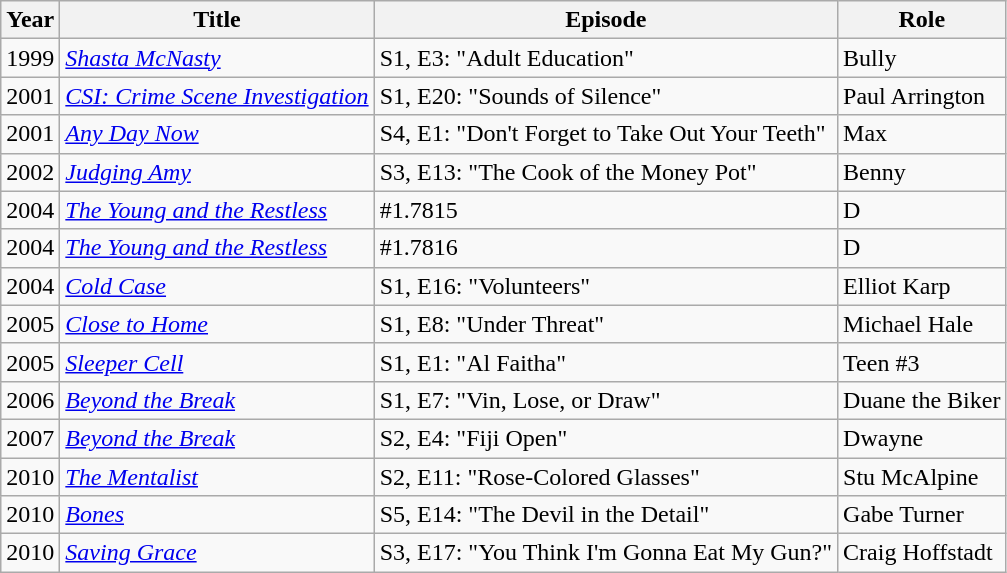<table class="wikitable sortable">
<tr>
<th>Year</th>
<th>Title</th>
<th>Episode</th>
<th>Role</th>
</tr>
<tr>
<td>1999</td>
<td><em><a href='#'>Shasta McNasty</a></em></td>
<td>S1, E3: "Adult Education"</td>
<td>Bully</td>
</tr>
<tr>
<td>2001</td>
<td><em><a href='#'>CSI: Crime Scene Investigation</a></em></td>
<td>S1, E20: "Sounds of Silence"</td>
<td>Paul Arrington</td>
</tr>
<tr>
<td>2001</td>
<td><a href='#'><em>Any Day Now</em></a></td>
<td>S4, E1: "Don't Forget to Take Out Your Teeth"</td>
<td>Max</td>
</tr>
<tr>
<td>2002</td>
<td><em><a href='#'>Judging Amy</a></em></td>
<td>S3, E13: "The Cook of the Money Pot"</td>
<td>Benny</td>
</tr>
<tr>
<td>2004</td>
<td><em><a href='#'>The Young and the Restless</a></em></td>
<td>#1.7815</td>
<td>D</td>
</tr>
<tr>
<td>2004</td>
<td><em><a href='#'>The Young and the Restless</a></em></td>
<td>#1.7816</td>
<td>D</td>
</tr>
<tr>
<td>2004</td>
<td><em><a href='#'>Cold Case</a></em></td>
<td>S1, E16: "Volunteers"</td>
<td>Elliot Karp</td>
</tr>
<tr>
<td>2005</td>
<td><a href='#'><em>Close to Home</em></a></td>
<td>S1, E8: "Under Threat"</td>
<td>Michael Hale</td>
</tr>
<tr>
<td>2005</td>
<td><a href='#'><em>Sleeper Cell</em></a></td>
<td>S1, E1: "Al Faitha"</td>
<td>Teen #3</td>
</tr>
<tr>
<td>2006</td>
<td><em><a href='#'>Beyond the Break</a></em></td>
<td>S1, E7: "Vin, Lose, or Draw"</td>
<td>Duane the Biker</td>
</tr>
<tr>
<td>2007</td>
<td><em><a href='#'>Beyond the Break</a></em></td>
<td>S2, E4: "Fiji Open"</td>
<td>Dwayne</td>
</tr>
<tr>
<td>2010</td>
<td><em><a href='#'>The Mentalist</a></em></td>
<td>S2, E11: "Rose-Colored Glasses"</td>
<td>Stu McAlpine</td>
</tr>
<tr>
<td>2010</td>
<td><a href='#'><em>Bones</em></a></td>
<td>S5, E14: "The Devil in the Detail"</td>
<td>Gabe Turner</td>
</tr>
<tr>
<td>2010</td>
<td><a href='#'><em>Saving Grace</em></a></td>
<td>S3, E17: "You Think I'm Gonna Eat My Gun?"</td>
<td>Craig Hoffstadt</td>
</tr>
</table>
